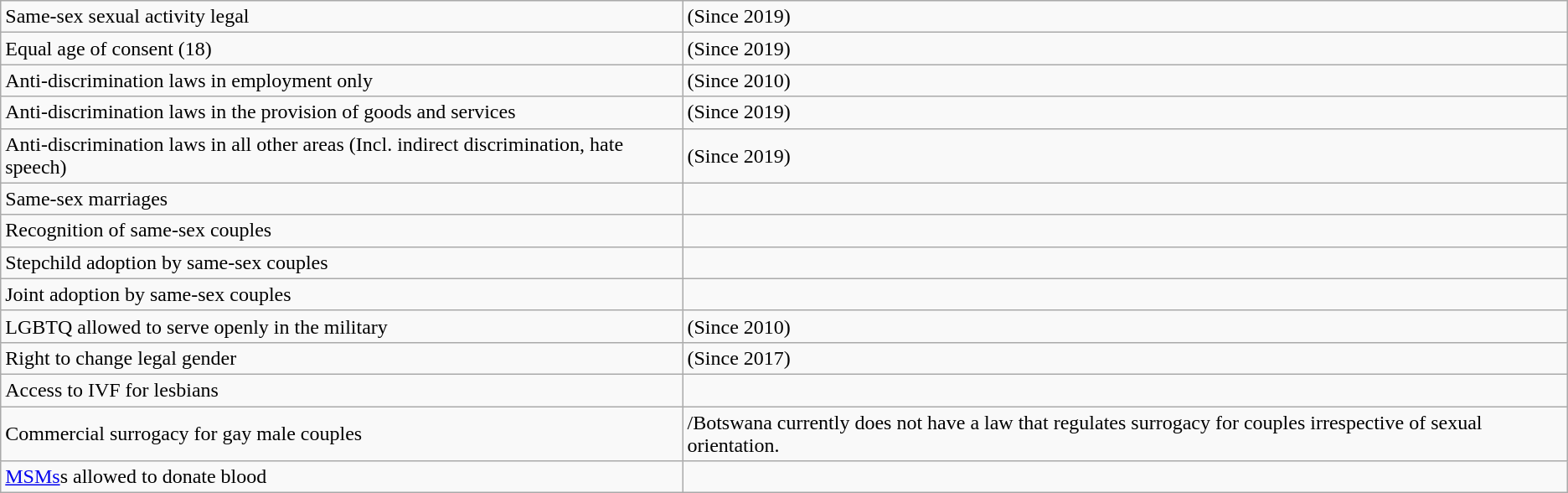<table class="wikitable">
<tr>
<td>Same-sex sexual activity legal</td>
<td> (Since 2019)</td>
</tr>
<tr>
<td>Equal age of consent (18)</td>
<td> (Since 2019)</td>
</tr>
<tr>
<td>Anti-discrimination laws in employment only</td>
<td> (Since 2010)</td>
</tr>
<tr>
<td>Anti-discrimination laws in the provision of goods and services</td>
<td> (Since 2019)</td>
</tr>
<tr>
<td>Anti-discrimination laws in all other areas (Incl. indirect discrimination, hate speech)</td>
<td> (Since 2019)</td>
</tr>
<tr>
<td>Same-sex marriages</td>
<td></td>
</tr>
<tr>
<td>Recognition of same-sex couples</td>
<td></td>
</tr>
<tr>
<td>Stepchild adoption by same-sex couples</td>
<td></td>
</tr>
<tr>
<td>Joint adoption by same-sex couples</td>
<td></td>
</tr>
<tr>
<td>LGBTQ allowed to serve openly in the military</td>
<td> (Since 2010)</td>
</tr>
<tr>
<td>Right to change legal gender</td>
<td> (Since 2017)</td>
</tr>
<tr>
<td>Access to IVF for lesbians</td>
<td></td>
</tr>
<tr>
<td>Commercial surrogacy for gay male couples</td>
<td>/Botswana currently does not have a law that regulates surrogacy for couples irrespective of sexual orientation.</td>
</tr>
<tr>
<td><a href='#'>MSMs</a>s allowed to donate blood</td>
<td></td>
</tr>
</table>
